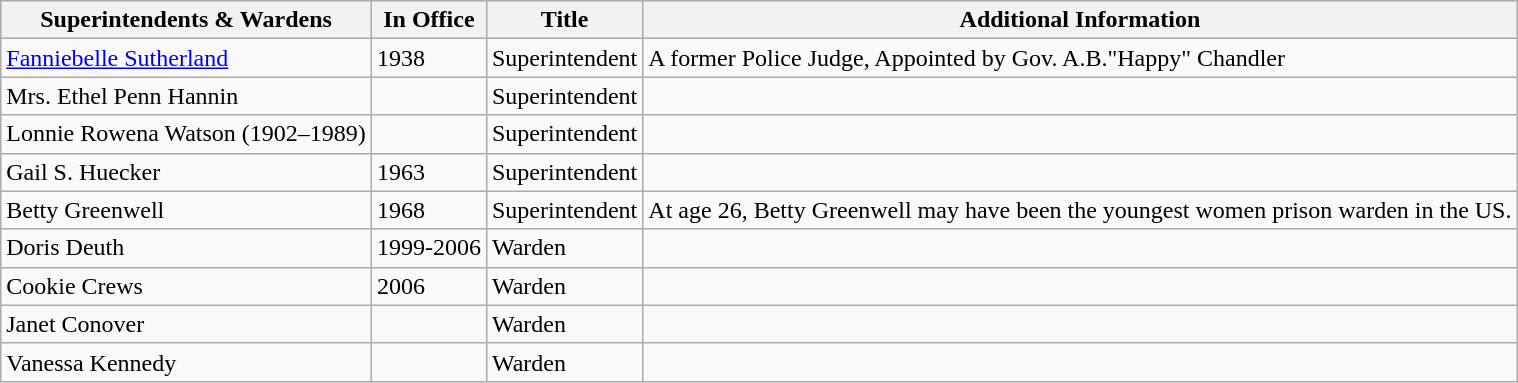<table class="wikitable">
<tr>
<th>Superintendents & Wardens</th>
<th>In Office</th>
<th>Title</th>
<th>Additional Information</th>
</tr>
<tr>
<td><a href='#'>Fanniebelle Sutherland</a></td>
<td>1938</td>
<td>Superintendent</td>
<td>A former Police Judge, Appointed by Gov. A.B."Happy" Chandler</td>
</tr>
<tr>
<td>Mrs. Ethel Penn Hannin</td>
<td></td>
<td>Superintendent</td>
<td></td>
</tr>
<tr>
<td>Lonnie Rowena Watson (1902–1989)</td>
<td></td>
<td>Superintendent</td>
<td></td>
</tr>
<tr>
<td>Gail S. Huecker</td>
<td>1963</td>
<td>Superintendent</td>
<td></td>
</tr>
<tr>
<td>Betty Greenwell </td>
<td>1968</td>
<td>Superintendent</td>
<td>At age 26, Betty Greenwell may have been the youngest women prison warden in the US.</td>
</tr>
<tr>
<td>Doris Deuth</td>
<td>1999-2006</td>
<td>Warden</td>
<td></td>
</tr>
<tr>
<td>Cookie Crews</td>
<td>2006</td>
<td>Warden</td>
<td></td>
</tr>
<tr>
<td>Janet Conover</td>
<td></td>
<td>Warden</td>
<td></td>
</tr>
<tr>
<td>Vanessa Kennedy</td>
<td></td>
<td>Warden</td>
<td></td>
</tr>
</table>
